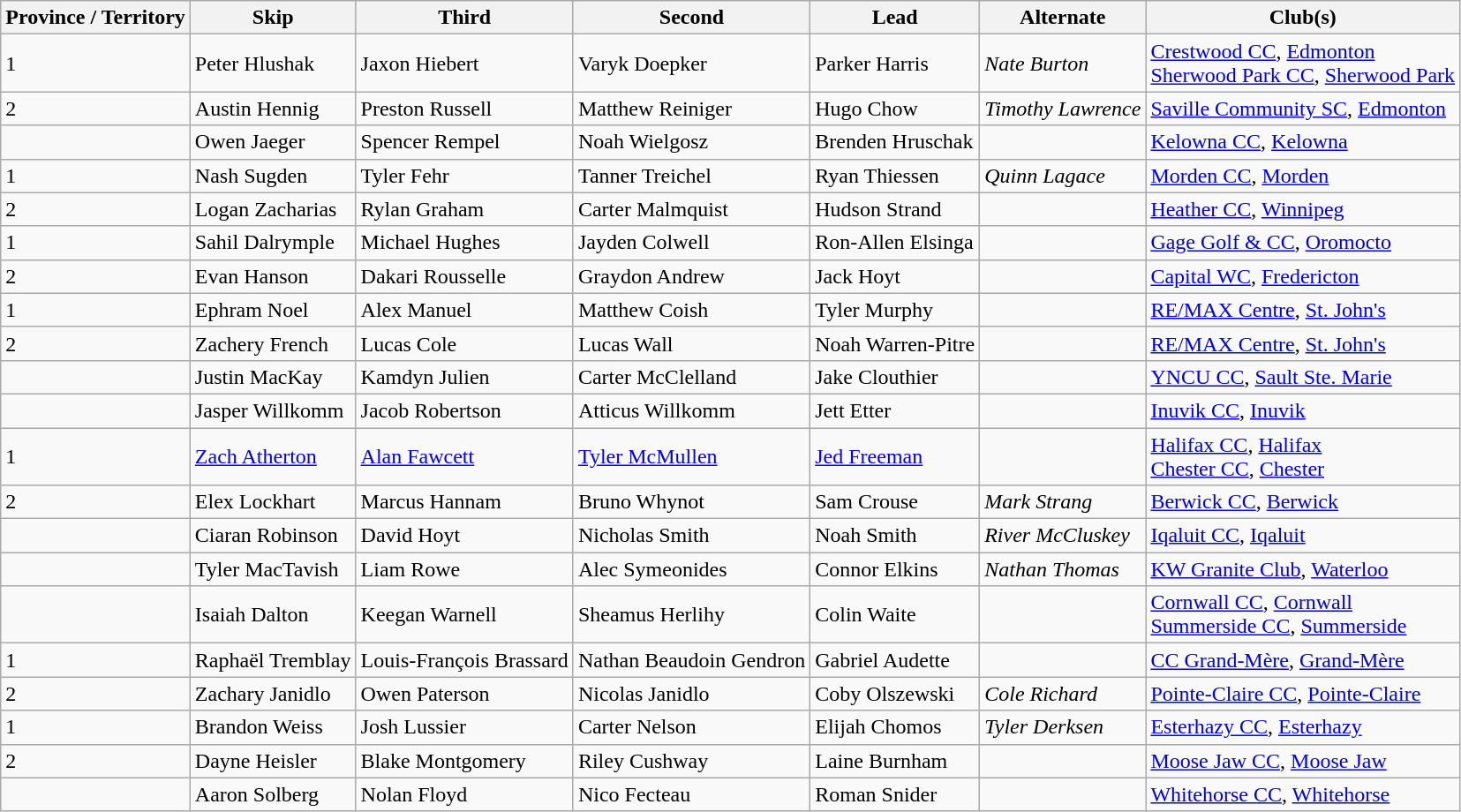<table class="wikitable">
<tr>
<th scope="col">Province / Territory</th>
<th scope="col">Skip</th>
<th scope="col">Third</th>
<th scope="col">Second</th>
<th scope="col">Lead</th>
<th scope="col">Alternate</th>
<th scope="col">Club(s)</th>
</tr>
<tr>
<td> 1</td>
<td>Peter Hlushak</td>
<td>Jaxon Hiebert</td>
<td>Varyk Doepker</td>
<td>Parker Harris</td>
<td><em>Nate Burton</em></td>
<td><a href='#'>Crestwood CC</a>, <a href='#'>Edmonton</a> <br> <a href='#'>Sherwood Park CC</a>, <a href='#'>Sherwood Park</a></td>
</tr>
<tr>
<td> 2</td>
<td>Austin Hennig</td>
<td>Preston Russell</td>
<td>Matthew Reiniger</td>
<td>Hugo Chow</td>
<td><em>Timothy Lawrence</em></td>
<td><a href='#'>Saville Community SC</a>, <a href='#'>Edmonton</a></td>
</tr>
<tr>
<td></td>
<td>Owen Jaeger</td>
<td>Spencer Rempel</td>
<td>Noah Wielgosz</td>
<td>Brenden Hruschak</td>
<td></td>
<td><a href='#'>Kelowna CC</a>, <a href='#'>Kelowna</a></td>
</tr>
<tr>
<td> 1</td>
<td>Nash Sugden</td>
<td>Tyler Fehr</td>
<td>Tanner Treichel</td>
<td>Ryan Thiessen</td>
<td><em>Quinn Lagace</em></td>
<td><a href='#'>Morden CC</a>, <a href='#'>Morden</a></td>
</tr>
<tr>
<td> 2</td>
<td>Logan Zacharias</td>
<td>Rylan Graham</td>
<td>Carter Malmquist</td>
<td>Hudson Strand</td>
<td></td>
<td><a href='#'>Heather CC</a>, <a href='#'>Winnipeg</a></td>
</tr>
<tr>
<td> 1</td>
<td>Sahil Dalrymple</td>
<td>Michael Hughes</td>
<td>Jayden Colwell</td>
<td>Ron-Allen Elsinga</td>
<td></td>
<td><a href='#'>Gage Golf & CC</a>, <a href='#'>Oromocto</a></td>
</tr>
<tr>
<td> 2</td>
<td>Evan Hanson</td>
<td>Dakari Rousselle</td>
<td>Graydon Andrew</td>
<td>Jack Hoyt</td>
<td></td>
<td><a href='#'>Capital WC</a>, <a href='#'>Fredericton</a></td>
</tr>
<tr>
<td> 1</td>
<td>Ephram Noel</td>
<td>Alex Manuel</td>
<td>Matthew Coish</td>
<td>Tyler Murphy</td>
<td></td>
<td><a href='#'>RE/MAX Centre</a>, <a href='#'>St. John's</a></td>
</tr>
<tr>
<td> 2</td>
<td>Zachery French</td>
<td>Lucas Cole</td>
<td>Lucas Wall</td>
<td>Noah Warren-Pitre</td>
<td></td>
<td><a href='#'>RE/MAX Centre</a>, <a href='#'>St. John's</a></td>
</tr>
<tr>
<td></td>
<td>Justin MacKay</td>
<td>Kamdyn Julien</td>
<td>Carter McClelland</td>
<td>Jake Clouthier</td>
<td></td>
<td><a href='#'>YNCU CC</a>, <a href='#'>Sault Ste. Marie</a></td>
</tr>
<tr>
<td></td>
<td>Jasper Willkomm</td>
<td>Jacob Robertson</td>
<td>Atticus Willkomm</td>
<td>Jett Etter</td>
<td></td>
<td><a href='#'>Inuvik CC</a>, <a href='#'>Inuvik</a></td>
</tr>
<tr>
<td> 1</td>
<td><a href='#'>Zach Atherton</a></td>
<td><a href='#'>Alan Fawcett</a></td>
<td><a href='#'>Tyler McMullen</a></td>
<td><a href='#'>Jed Freeman</a></td>
<td></td>
<td><a href='#'>Halifax CC</a>, <a href='#'>Halifax</a> <br> <a href='#'>Chester CC</a>, <a href='#'>Chester</a></td>
</tr>
<tr>
<td> 2</td>
<td>Elex Lockhart</td>
<td>Marcus Hannam</td>
<td>Bruno Whynot</td>
<td>Sam Crouse</td>
<td><em>Mark Strang</em></td>
<td><a href='#'>Berwick CC</a>, <a href='#'>Berwick</a></td>
</tr>
<tr>
<td></td>
<td>Ciaran Robinson</td>
<td>David Hoyt</td>
<td>Nicholas Smith</td>
<td>Noah Smith</td>
<td><em>River McCluskey</em></td>
<td><a href='#'>Iqaluit CC</a>, <a href='#'>Iqaluit</a></td>
</tr>
<tr>
<td></td>
<td>Tyler MacTavish</td>
<td>Liam Rowe</td>
<td>Alec Symeonides</td>
<td>Connor Elkins</td>
<td><em>Nathan Thomas</em></td>
<td><a href='#'>KW Granite Club</a>, <a href='#'>Waterloo</a></td>
</tr>
<tr>
<td></td>
<td>Isaiah Dalton</td>
<td>Keegan Warnell</td>
<td>Sheamus Herlihy</td>
<td>Colin Waite</td>
<td></td>
<td><a href='#'>Cornwall CC</a>, <a href='#'>Cornwall</a> <br> <a href='#'>Summerside CC</a>, <a href='#'>Summerside</a></td>
</tr>
<tr>
<td> 1</td>
<td>Raphaël Tremblay</td>
<td>Louis-François Brassard</td>
<td>Nathan Beaudoin Gendron</td>
<td>Gabriel Audette</td>
<td></td>
<td><a href='#'>CC Grand-Mère</a>, <a href='#'>Grand-Mère</a></td>
</tr>
<tr>
<td> 2</td>
<td>Zachary Janidlo</td>
<td>Owen Paterson</td>
<td>Nicolas Janidlo</td>
<td>Coby Olszewski</td>
<td><em>Cole Richard</em></td>
<td><a href='#'>Pointe-Claire CC</a>, <a href='#'>Pointe-Claire</a></td>
</tr>
<tr>
<td> 1</td>
<td>Brandon Weiss</td>
<td>Josh Lussier</td>
<td>Carter Nelson</td>
<td>Elijah Chomos</td>
<td><em>Tyler Derksen</em></td>
<td><a href='#'>Esterhazy CC</a>, <a href='#'>Esterhazy</a></td>
</tr>
<tr>
<td> 2</td>
<td>Dayne Heisler</td>
<td>Blake Montgomery</td>
<td>Riley Cushway</td>
<td>Laine Burnham</td>
<td></td>
<td><a href='#'>Moose Jaw CC</a>, <a href='#'>Moose Jaw</a></td>
</tr>
<tr>
<td></td>
<td>Aaron Solberg</td>
<td>Nolan Floyd</td>
<td>Nico Fecteau</td>
<td>Roman Snider</td>
<td></td>
<td><a href='#'>Whitehorse CC</a>, <a href='#'>Whitehorse</a></td>
</tr>
</table>
